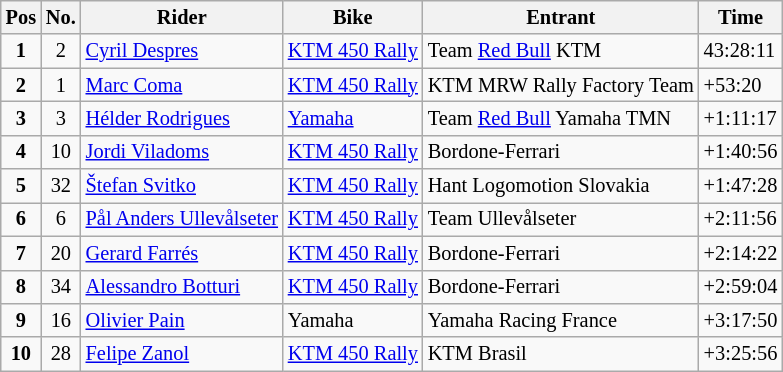<table class="wikitable" style="font-size:85%">
<tr>
<th>Pos</th>
<th>No.</th>
<th>Rider</th>
<th>Bike</th>
<th>Entrant</th>
<th>Time</th>
</tr>
<tr>
<td align=center><strong>1</strong></td>
<td align=center>2</td>
<td> <a href='#'>Cyril Despres</a></td>
<td><a href='#'>KTM 450 Rally</a></td>
<td>Team <a href='#'>Red Bull</a> KTM</td>
<td>43:28:11</td>
</tr>
<tr>
<td align=center><strong>2</strong></td>
<td align=center>1</td>
<td> <a href='#'>Marc Coma</a></td>
<td><a href='#'>KTM 450 Rally</a></td>
<td>KTM MRW Rally Factory Team</td>
<td>+53:20</td>
</tr>
<tr>
<td align=center><strong>3</strong></td>
<td align=center>3</td>
<td> <a href='#'>Hélder Rodrigues</a></td>
<td><a href='#'>Yamaha</a></td>
<td>Team <a href='#'>Red Bull</a> Yamaha TMN</td>
<td>+1:11:17</td>
</tr>
<tr>
<td align=center><strong>4</strong></td>
<td align=center>10</td>
<td> <a href='#'>Jordi Viladoms</a></td>
<td><a href='#'>KTM 450 Rally</a></td>
<td>Bordone-Ferrari</td>
<td>+1:40:56</td>
</tr>
<tr>
<td align=center><strong>5</strong></td>
<td align=center>32</td>
<td> <a href='#'>Štefan Svitko</a></td>
<td><a href='#'>KTM 450 Rally</a></td>
<td>Hant Logomotion Slovakia</td>
<td>+1:47:28</td>
</tr>
<tr>
<td align=center><strong>6</strong></td>
<td align=center>6</td>
<td> <a href='#'>Pål Anders Ullevålseter</a></td>
<td><a href='#'>KTM 450 Rally</a></td>
<td>Team Ullevålseter</td>
<td>+2:11:56</td>
</tr>
<tr>
<td align=center><strong>7</strong></td>
<td align=center>20</td>
<td> <a href='#'>Gerard Farrés</a></td>
<td><a href='#'>KTM 450 Rally</a></td>
<td>Bordone-Ferrari</td>
<td>+2:14:22</td>
</tr>
<tr>
<td align=center><strong>8</strong></td>
<td align=center>34</td>
<td> <a href='#'>Alessandro Botturi</a></td>
<td><a href='#'>KTM 450 Rally</a></td>
<td>Bordone-Ferrari</td>
<td>+2:59:04</td>
</tr>
<tr>
<td align=center><strong>9</strong></td>
<td align=center>16</td>
<td> <a href='#'>Olivier Pain</a></td>
<td>Yamaha</td>
<td>Yamaha Racing France</td>
<td>+3:17:50</td>
</tr>
<tr>
<td align=center><strong>10</strong></td>
<td align=center>28</td>
<td> <a href='#'>Felipe Zanol</a></td>
<td><a href='#'>KTM 450 Rally</a></td>
<td>KTM Brasil</td>
<td>+3:25:56</td>
</tr>
</table>
